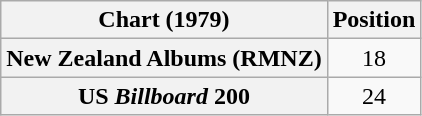<table class="wikitable plainrowheaders" style="text-align:center">
<tr>
<th scope="col">Chart (1979)</th>
<th scope="col">Position</th>
</tr>
<tr>
<th scope="row">New Zealand Albums (RMNZ)</th>
<td>18</td>
</tr>
<tr>
<th scope="row">US <em>Billboard</em> 200</th>
<td>24</td>
</tr>
</table>
